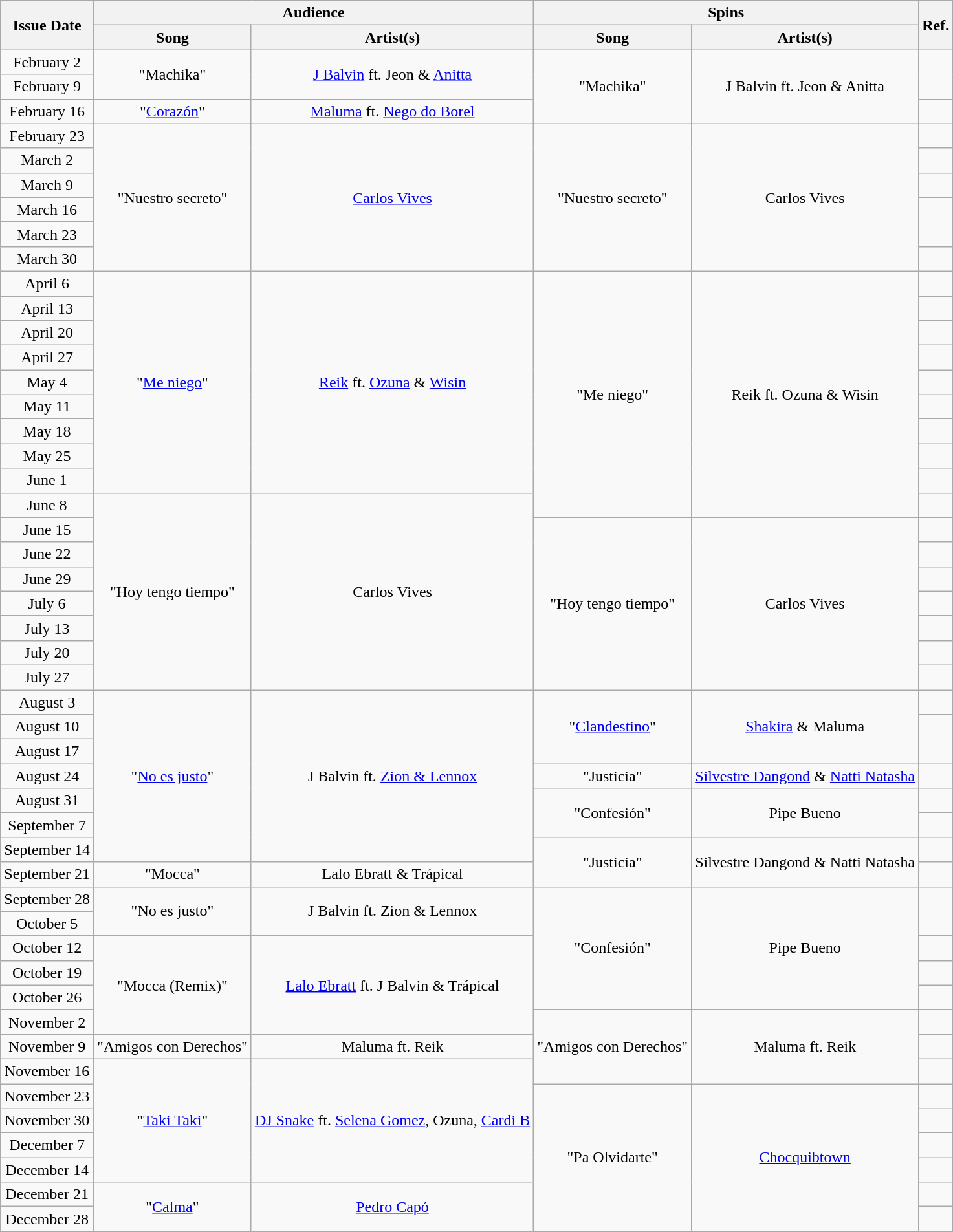<table class="wikitable" style="text-align: center;">
<tr>
<th style="text-align: center;" rowspan="2">Issue Date</th>
<th style="text-align: center;" colspan="2">Audience</th>
<th style="text-align: center;" colspan="2">Spins</th>
<th style="text-align: center;" rowspan="2">Ref.</th>
</tr>
<tr>
<th>Song</th>
<th>Artist(s)</th>
<th>Song</th>
<th>Artist(s)</th>
</tr>
<tr>
<td>February 2</td>
<td rowspan="2">"Machika"</td>
<td rowspan="2"><a href='#'>J Balvin</a> ft. Jeon & <a href='#'>Anitta</a></td>
<td rowspan="3">"Machika"</td>
<td rowspan="3">J Balvin ft. Jeon & Anitta</td>
<td rowspan="2"></td>
</tr>
<tr>
<td>February 9</td>
</tr>
<tr>
<td>February 16</td>
<td>"<a href='#'>Corazón</a>"</td>
<td><a href='#'>Maluma</a> ft. <a href='#'>Nego do Borel</a></td>
<td></td>
</tr>
<tr>
<td>February 23</td>
<td rowspan="6">"Nuestro secreto"</td>
<td rowspan="6"><a href='#'>Carlos Vives</a></td>
<td rowspan="6">"Nuestro secreto"</td>
<td rowspan="6">Carlos Vives</td>
<td></td>
</tr>
<tr>
<td>March 2</td>
<td></td>
</tr>
<tr>
<td>March 9</td>
<td></td>
</tr>
<tr>
<td>March 16</td>
<td rowspan="2"></td>
</tr>
<tr>
<td>March 23</td>
</tr>
<tr>
<td>March 30</td>
<td></td>
</tr>
<tr>
<td>April 6</td>
<td rowspan="9">"<a href='#'>Me niego</a>"</td>
<td rowspan="9"><a href='#'>Reik</a> ft. <a href='#'>Ozuna</a> & <a href='#'>Wisin</a></td>
<td rowspan="10">"Me niego"</td>
<td rowspan="10">Reik ft. Ozuna & Wisin</td>
<td></td>
</tr>
<tr>
<td>April 13</td>
<td></td>
</tr>
<tr>
<td>April 20</td>
<td></td>
</tr>
<tr>
<td>April 27</td>
<td></td>
</tr>
<tr>
<td>May 4</td>
<td></td>
</tr>
<tr>
<td>May 11</td>
<td></td>
</tr>
<tr>
<td>May 18</td>
<td></td>
</tr>
<tr>
<td>May 25</td>
<td></td>
</tr>
<tr>
<td>June 1</td>
<td></td>
</tr>
<tr>
<td>June 8</td>
<td rowspan="8">"Hoy tengo tiempo"</td>
<td rowspan="8">Carlos Vives</td>
<td></td>
</tr>
<tr>
<td>June 15</td>
<td rowspan="7">"Hoy tengo tiempo"</td>
<td rowspan="7">Carlos Vives</td>
<td></td>
</tr>
<tr>
<td>June 22</td>
<td></td>
</tr>
<tr>
<td>June 29</td>
<td></td>
</tr>
<tr>
<td>July 6</td>
<td></td>
</tr>
<tr>
<td>July 13</td>
<td></td>
</tr>
<tr>
<td>July 20</td>
<td></td>
</tr>
<tr>
<td>July 27</td>
<td></td>
</tr>
<tr>
<td>August 3</td>
<td rowspan="7">"<a href='#'>No es justo</a>"</td>
<td rowspan="7">J Balvin ft. <a href='#'>Zion & Lennox</a></td>
<td rowspan="3">"<a href='#'>Clandestino</a>"</td>
<td rowspan="3"><a href='#'>Shakira</a> & Maluma</td>
<td></td>
</tr>
<tr>
<td>August 10</td>
<td rowspan="2"></td>
</tr>
<tr>
<td>August 17</td>
</tr>
<tr>
<td>August 24</td>
<td rowspan="1">"Justicia"</td>
<td rowspan="1"><a href='#'>Silvestre Dangond</a> & <a href='#'>Natti Natasha</a></td>
<td rowspan="1"></td>
</tr>
<tr>
<td>August 31</td>
<td rowspan="2">"Confesión"</td>
<td rowspan="2">Pipe Bueno</td>
<td rowspan="1"></td>
</tr>
<tr>
<td>September 7</td>
<td rowspan="1"></td>
</tr>
<tr>
<td>September 14</td>
<td rowspan="2">"Justicia"</td>
<td rowspan="2">Silvestre Dangond & Natti Natasha</td>
<td rowspan="1"></td>
</tr>
<tr>
<td>September 21</td>
<td rowspan="1">"Mocca"</td>
<td rowspan="1">Lalo Ebratt & Trápical</td>
<td rowspan="1"></td>
</tr>
<tr>
<td>September 28</td>
<td rowspan="2">"No es justo"</td>
<td rowspan="2">J Balvin ft. Zion & Lennox</td>
<td rowspan="5">"Confesión"</td>
<td rowspan="5">Pipe Bueno</td>
<td rowspan="2"></td>
</tr>
<tr>
<td>October 5</td>
</tr>
<tr>
<td>October 12</td>
<td rowspan="4">"Mocca (Remix)"</td>
<td rowspan="4"><a href='#'>Lalo Ebratt</a> ft. J Balvin & Trápical</td>
<td rowspan="1"></td>
</tr>
<tr>
<td>October 19</td>
<td rowspan="1"></td>
</tr>
<tr>
<td>October 26</td>
<td rowspan="1"></td>
</tr>
<tr>
<td>November 2</td>
<td rowspan="3">"Amigos con Derechos"</td>
<td rowspan="3">Maluma ft. Reik</td>
<td rowspan="1"></td>
</tr>
<tr>
<td>November 9</td>
<td rowspan="1">"Amigos con Derechos"</td>
<td rowspan="1">Maluma ft. Reik</td>
<td rowspan="1"></td>
</tr>
<tr>
<td>November 16</td>
<td rowspan="5">"<a href='#'>Taki Taki</a>"</td>
<td rowspan="5"><a href='#'>DJ Snake</a> ft. <a href='#'>Selena Gomez</a>, Ozuna, <a href='#'>Cardi B</a></td>
<td rowspan="1"></td>
</tr>
<tr>
<td>November 23</td>
<td rowspan="6">"Pa Olvidarte"</td>
<td rowspan="6"><a href='#'>Chocquibtown</a></td>
<td rowspan="1"></td>
</tr>
<tr>
<td>November 30</td>
<td rowspan="1"></td>
</tr>
<tr>
<td>December 7</td>
<td rowspan="1"></td>
</tr>
<tr>
<td>December 14</td>
<td rowspan="1"></td>
</tr>
<tr>
<td>December 21</td>
<td rowspan="5">"<a href='#'>Calma</a>"</td>
<td rowspan="5"><a href='#'>Pedro Capó</a></td>
<td rowspan="1"></td>
</tr>
<tr>
<td>December 28</td>
<td rowspan="1"></td>
</tr>
</table>
